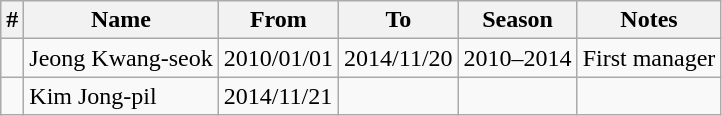<table class="wikitable">
<tr>
<th>#</th>
<th>Name</th>
<th>From</th>
<th>To</th>
<th>Season</th>
<th>Notes</th>
</tr>
<tr>
<td></td>
<td> Jeong Kwang-seok</td>
<td>2010/01/01</td>
<td>2014/11/20</td>
<td>2010–2014</td>
<td>First manager</td>
</tr>
<tr>
<td></td>
<td> Kim Jong-pil</td>
<td>2014/11/21</td>
<td></td>
<td></td>
<td></td>
</tr>
</table>
